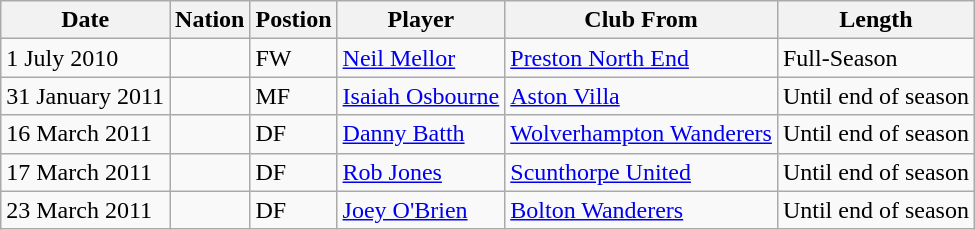<table class="wikitable">
<tr>
<th>Date</th>
<th>Nation</th>
<th>Postion</th>
<th>Player</th>
<th>Club From</th>
<th>Length</th>
</tr>
<tr>
<td>1 July 2010 </td>
<td></td>
<td>FW</td>
<td><a href='#'>Neil Mellor</a></td>
<td><a href='#'>Preston North End</a></td>
<td>Full-Season</td>
</tr>
<tr>
<td>31 January 2011 </td>
<td></td>
<td>MF</td>
<td><a href='#'>Isaiah Osbourne</a></td>
<td><a href='#'>Aston Villa</a></td>
<td>Until end of season</td>
</tr>
<tr>
<td>16 March 2011 </td>
<td></td>
<td>DF</td>
<td><a href='#'>Danny Batth</a></td>
<td><a href='#'>Wolverhampton Wanderers</a></td>
<td>Until end of season</td>
</tr>
<tr>
<td>17 March 2011 </td>
<td></td>
<td>DF</td>
<td><a href='#'>Rob Jones</a></td>
<td><a href='#'>Scunthorpe United</a></td>
<td>Until end of season</td>
</tr>
<tr>
<td>23 March 2011 </td>
<td></td>
<td>DF</td>
<td><a href='#'>Joey O'Brien</a></td>
<td><a href='#'>Bolton Wanderers</a></td>
<td>Until end of season</td>
</tr>
</table>
